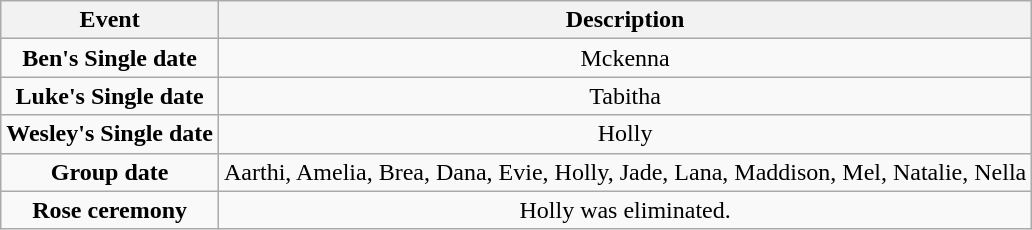<table class="wikitable sortable" style="text-align:center;">
<tr>
<th>Event</th>
<th>Description</th>
</tr>
<tr>
<td><strong>Ben's Single date</strong></td>
<td>Mckenna</td>
</tr>
<tr>
<td><strong>Luke's Single date</strong></td>
<td>Tabitha</td>
</tr>
<tr>
<td><strong>Wesley's Single date</strong></td>
<td>Holly</td>
</tr>
<tr>
<td><strong>Group date</strong></td>
<td>Aarthi, Amelia, Brea, Dana, Evie, Holly, Jade, Lana, Maddison, Mel, Natalie, Nella</td>
</tr>
<tr>
<td><strong>Rose ceremony</strong></td>
<td>Holly was eliminated.</td>
</tr>
</table>
